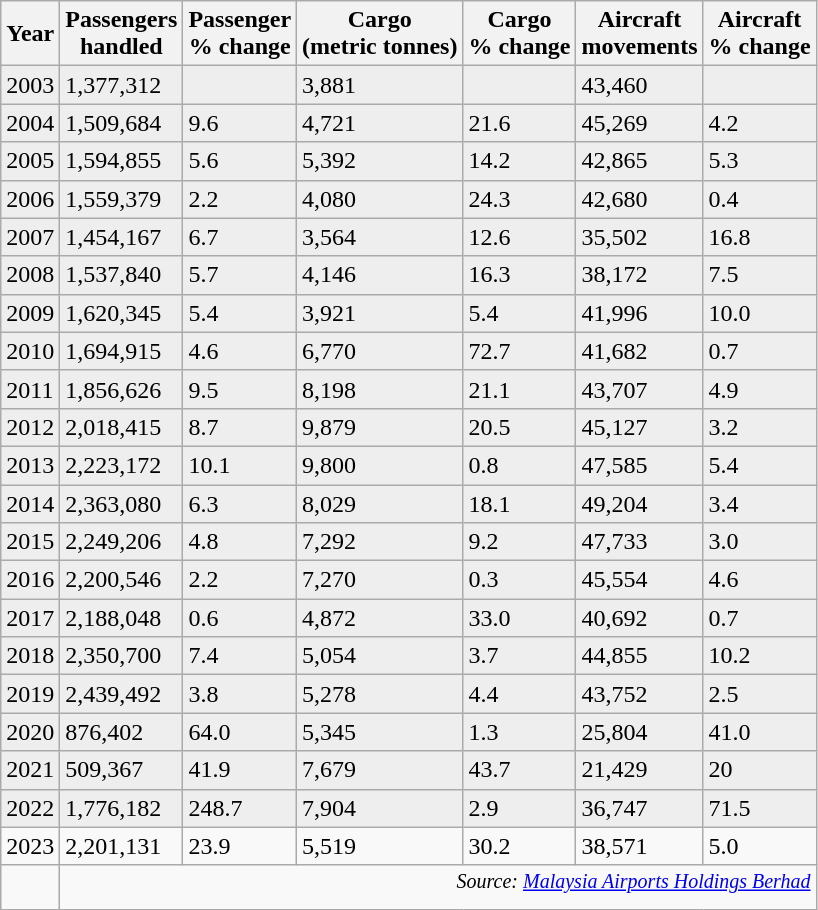<table class="wikitable sortable" style="padding:0.5em;">
<tr>
<th>Year</th>
<th>Passengers<br>handled</th>
<th>Passenger<br>% change</th>
<th>Cargo<br>(metric tonnes)</th>
<th>Cargo<br>% change</th>
<th>Aircraft<br>movements</th>
<th>Aircraft<br>% change</th>
</tr>
<tr style="background:#eee;">
<td>2003</td>
<td>1,377,312</td>
<td></td>
<td>3,881</td>
<td></td>
<td>43,460</td>
<td></td>
</tr>
<tr style="background:#eee;">
<td>2004</td>
<td>1,509,684</td>
<td> 9.6</td>
<td>4,721</td>
<td> 21.6</td>
<td>45,269</td>
<td> 4.2</td>
</tr>
<tr style="background:#eee;">
<td>2005</td>
<td>1,594,855</td>
<td> 5.6</td>
<td>5,392</td>
<td> 14.2</td>
<td>42,865</td>
<td> 5.3</td>
</tr>
<tr style="background:#eee;">
<td>2006</td>
<td>1,559,379</td>
<td> 2.2</td>
<td>4,080</td>
<td> 24.3</td>
<td>42,680</td>
<td> 0.4</td>
</tr>
<tr style="background:#eee;">
<td>2007</td>
<td>1,454,167</td>
<td> 6.7</td>
<td>3,564</td>
<td> 12.6</td>
<td>35,502</td>
<td> 16.8</td>
</tr>
<tr style="background:#eee;">
<td>2008</td>
<td>1,537,840</td>
<td> 5.7</td>
<td>4,146</td>
<td> 16.3</td>
<td>38,172</td>
<td> 7.5</td>
</tr>
<tr style="background:#eee;">
<td>2009</td>
<td>1,620,345</td>
<td> 5.4</td>
<td>3,921</td>
<td> 5.4</td>
<td>41,996</td>
<td> 10.0</td>
</tr>
<tr style="background:#eee;">
<td>2010</td>
<td>1,694,915</td>
<td> 4.6</td>
<td>6,770</td>
<td> 72.7</td>
<td>41,682</td>
<td> 0.7</td>
</tr>
<tr style="background:#eee;">
<td>2011</td>
<td>1,856,626</td>
<td> 9.5</td>
<td>8,198</td>
<td> 21.1</td>
<td>43,707</td>
<td> 4.9</td>
</tr>
<tr style="background:#eee;">
<td>2012</td>
<td>2,018,415</td>
<td> 8.7</td>
<td>9,879</td>
<td> 20.5</td>
<td>45,127</td>
<td> 3.2</td>
</tr>
<tr style="background:#eee;">
<td>2013</td>
<td>2,223,172</td>
<td> 10.1</td>
<td>9,800</td>
<td> 0.8</td>
<td>47,585</td>
<td> 5.4</td>
</tr>
<tr style="background:#eee;">
<td>2014</td>
<td>2,363,080</td>
<td> 6.3</td>
<td>8,029</td>
<td> 18.1</td>
<td>49,204</td>
<td> 3.4</td>
</tr>
<tr style="background:#eee;">
<td>2015</td>
<td>2,249,206</td>
<td> 4.8</td>
<td>7,292</td>
<td> 9.2</td>
<td>47,733</td>
<td> 3.0</td>
</tr>
<tr style="background:#eee;">
<td>2016</td>
<td>2,200,546</td>
<td> 2.2</td>
<td>7,270</td>
<td> 0.3</td>
<td>45,554</td>
<td> 4.6</td>
</tr>
<tr style="background:#eee;">
<td>2017</td>
<td>2,188,048</td>
<td> 0.6</td>
<td>4,872</td>
<td> 33.0</td>
<td>40,692</td>
<td> 0.7</td>
</tr>
<tr style="background:#eee;">
<td>2018</td>
<td>2,350,700</td>
<td> 7.4</td>
<td>5,054</td>
<td> 3.7</td>
<td>44,855</td>
<td> 10.2</td>
</tr>
<tr style="background:#eee;">
<td>2019</td>
<td>2,439,492</td>
<td> 3.8</td>
<td>5,278</td>
<td> 4.4</td>
<td>43,752</td>
<td> 2.5</td>
</tr>
<tr style="background:#eee;">
<td>2020</td>
<td>876,402</td>
<td> 64.0</td>
<td>5,345</td>
<td> 1.3</td>
<td>25,804</td>
<td> 41.0</td>
</tr>
<tr style="background:#eee;">
<td>2021</td>
<td>509,367</td>
<td> 41.9</td>
<td>7,679</td>
<td> 43.7</td>
<td>21,429</td>
<td> 20</td>
</tr>
<tr style="background:#eee;">
<td>2022</td>
<td>1,776,182</td>
<td> 248.7</td>
<td>7,904</td>
<td> 2.9</td>
<td>36,747</td>
<td> 71.5</td>
</tr>
<tr>
<td>2023</td>
<td>2,201,131</td>
<td> 23.9</td>
<td>5,519</td>
<td> 30.2</td>
<td>38,571</td>
<td> 5.0</td>
</tr>
<tr>
<td></td>
<td colspan="7" style="text-align:right;"><sup><em>Source: <a href='#'>Malaysia Airports Holdings Berhad</a></em></sup></td>
</tr>
</table>
